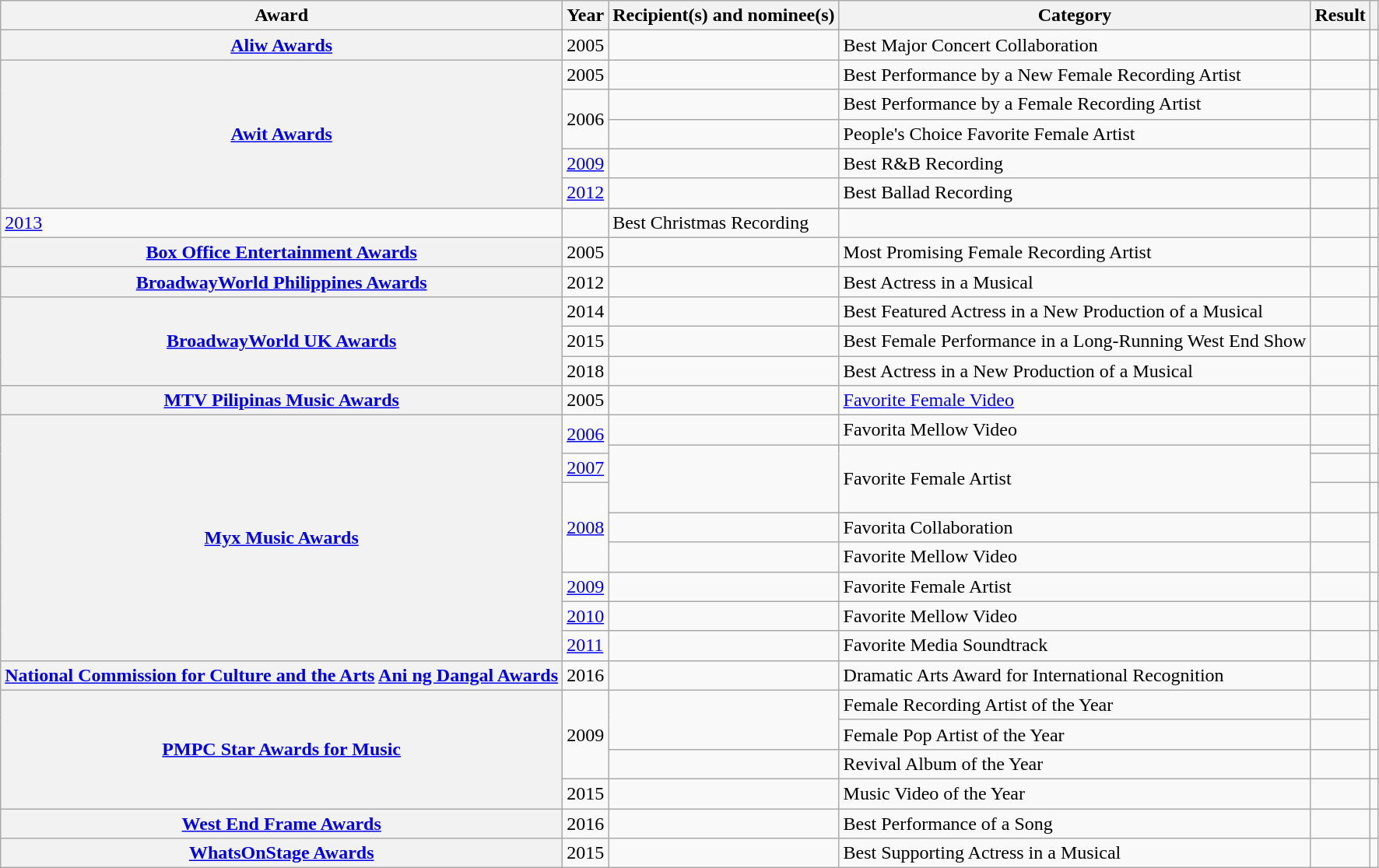<table class="wikitable sortable plainrowheaders">
<tr>
<th scope="col">Award</th>
<th scope="col">Year</th>
<th scope="col">Recipient(s) and nominee(s)</th>
<th scope="col">Category</th>
<th scope="col">Result</th>
<th scope="col" class="unsortable"></th>
</tr>
<tr>
<th scope="row"><a href='#'>Aliw Awards</a></th>
<td>2005</td>
<td></td>
<td>Best Major Concert Collaboration</td>
<td></td>
<td style="text-align:center;"></td>
</tr>
<tr>
<th scope="rowgroup" rowspan="6"><a href='#'>Awit Awards</a></th>
<td>2005</td>
<td></td>
<td>Best Performance by a New Female Recording Artist</td>
<td></td>
<td style="text-align:center;"></td>
</tr>
<tr>
<td rowspan="2">2006</td>
<td></td>
<td>Best Performance by a Female Recording Artist</td>
<td></td>
<td style="text-align:center;"></td>
</tr>
<tr>
<td></td>
<td>People's Choice Favorite Female Artist</td>
<td></td>
<td style="text-align:center;" rowspan="2"></td>
</tr>
<tr>
<td><a href='#'>2009</a></td>
<td></td>
<td>Best R&B Recording</td>
<td></td>
</tr>
<tr>
<td><a href='#'>2012</a></td>
<td></td>
<td>Best Ballad Recording</td>
<td></td>
<td style="text-align:center;"></td>
</tr>
<tr>
</tr>
<tr>
<td><a href='#'>2013</a></td>
<td></td>
<td>Best Christmas Recording</td>
<td></td>
<td style="text-align:center;"></td>
</tr>
<tr>
<th scope="row"><a href='#'>Box Office Entertainment Awards</a></th>
<td>2005</td>
<td></td>
<td>Most Promising Female Recording Artist</td>
<td></td>
<td style="text-align:center;"></td>
</tr>
<tr>
<th scope="row"><a href='#'>BroadwayWorld Philippines Awards</a></th>
<td>2012</td>
<td></td>
<td>Best Actress in a Musical</td>
<td></td>
<td style="text-align:center;"></td>
</tr>
<tr>
<th scope="rowgroup" rowspan="3"><a href='#'>BroadwayWorld UK Awards</a></th>
<td>2014</td>
<td></td>
<td>Best Featured Actress in a New Production of a Musical</td>
<td></td>
<td style="text-align:center;"></td>
</tr>
<tr>
<td>2015</td>
<td></td>
<td>Best Female Performance in a Long-Running West End Show</td>
<td></td>
<td style="text-align:center;"></td>
</tr>
<tr>
<td>2018</td>
<td></td>
<td>Best Actress in a New Production of a Musical</td>
<td></td>
<td style="text-align:center;"></td>
</tr>
<tr>
<th scope="row"><a href='#'>MTV Pilipinas Music Awards</a></th>
<td>2005</td>
<td></td>
<td><a href='#'>Favorite Female Video</a></td>
<td></td>
<td style="text-align:center;"></td>
</tr>
<tr>
<th scope="rowgroup" rowspan="9"><a href='#'>Myx Music Awards</a></th>
<td rowspan="2"><a href='#'>2006</a></td>
<td></td>
<td>Favorita Mellow Video</td>
<td></td>
<td style="text-align:center;" rowspan ="2"></td>
</tr>
<tr>
<td rowspan="3"></td>
<td rowspan="3">Favorite Female Artist</td>
<td></td>
</tr>
<tr>
<td><a href='#'>2007</a></td>
<td></td>
<td style="text-align:center;"></td>
</tr>
<tr>
<td rowspan="3"><a href='#'>2008</a></td>
<td></td>
<td style="text-align:center;"><br></td>
</tr>
<tr>
<td><br></td>
<td>Favorita Collaboration</td>
<td></td>
<td style="text-align:center;" rowspan="2"></td>
</tr>
<tr>
<td></td>
<td>Favorite Mellow Video</td>
<td></td>
</tr>
<tr>
<td><a href='#'>2009</a></td>
<td></td>
<td>Favorite Female Artist</td>
<td></td>
<td style="text-align:center;"></td>
</tr>
<tr>
<td><a href='#'>2010</a></td>
<td></td>
<td>Favorite Mellow Video</td>
<td></td>
<td style="text-align:center;"></td>
</tr>
<tr>
<td><a href='#'>2011</a></td>
<td></td>
<td>Favorite Media Soundtrack</td>
<td></td>
<td style="text-align:center;"></td>
</tr>
<tr>
<th scope="row"><a href='#'>National Commission for Culture and the Arts</a> <a href='#'>Ani ng Dangal Awards</a></th>
<td>2016</td>
<td></td>
<td>Dramatic Arts Award for International Recognition</td>
<td></td>
<td align="center"></td>
</tr>
<tr>
<th scope="rowgroup" rowspan="4"><a href='#'>PMPC Star Awards for Music</a></th>
<td rowspan="3">2009</td>
<td rowspan="2"></td>
<td>Female Recording Artist of the Year</td>
<td></td>
<td style="text-align:center;" rowspan="2"></td>
</tr>
<tr>
<td>Female Pop Artist of the Year</td>
<td></td>
</tr>
<tr>
<td></td>
<td>Revival Album of the Year</td>
<td></td>
<td style="text-align:center;"></td>
</tr>
<tr>
<td>2015</td>
<td></td>
<td>Music Video of the Year</td>
<td></td>
<td style="text-align:center;"></td>
</tr>
<tr>
<th scope="row"><a href='#'>West End Frame Awards</a></th>
<td>2016</td>
<td></td>
<td>Best Performance of a Song</td>
<td></td>
<td style="text-align:center;"></td>
</tr>
<tr>
<th scope="row"><a href='#'>WhatsOnStage Awards</a></th>
<td>2015</td>
<td></td>
<td>Best Supporting Actress in a Musical</td>
<td></td>
<td style="text-align:center;"></td>
</tr>
</table>
